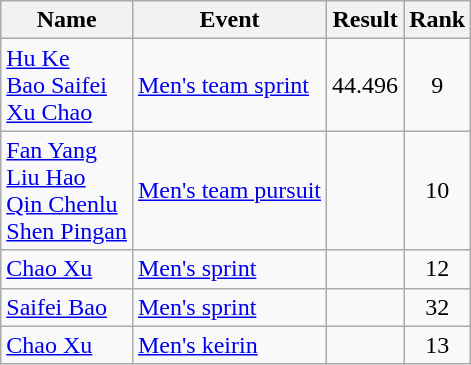<table class="wikitable sortable">
<tr>
<th>Name</th>
<th>Event</th>
<th>Result</th>
<th>Rank</th>
</tr>
<tr>
<td><a href='#'>Hu Ke</a><br><a href='#'>Bao Saifei</a><br><a href='#'>Xu Chao</a></td>
<td><a href='#'>Men's team sprint</a></td>
<td>44.496</td>
<td align=center>9</td>
</tr>
<tr>
<td><a href='#'>Fan Yang</a><br><a href='#'>Liu Hao</a><br><a href='#'>Qin Chenlu</a><br><a href='#'>Shen Pingan</a></td>
<td><a href='#'>Men's team pursuit</a></td>
<td></td>
<td align=center>10</td>
</tr>
<tr>
<td><a href='#'>Chao Xu</a></td>
<td><a href='#'>Men's sprint</a></td>
<td></td>
<td align=center>12</td>
</tr>
<tr>
<td><a href='#'>Saifei Bao</a></td>
<td><a href='#'>Men's sprint</a></td>
<td></td>
<td align=center>32</td>
</tr>
<tr>
<td><a href='#'>Chao Xu</a></td>
<td><a href='#'>Men's keirin</a></td>
<td></td>
<td align=center>13</td>
</tr>
</table>
